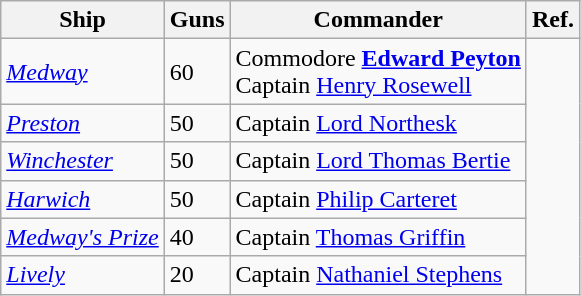<table class="wikitable">
<tr>
<th style="#ffffff;">Ship</th>
<th style="#ffffff;">Guns</th>
<th style="#ffffff;">Commander</th>
<th style="#ffffff;">Ref.</th>
</tr>
<tr>
<td><a href='#'><em>Medway</em></a></td>
<td>60</td>
<td>Commodore <strong><a href='#'>Edward Peyton</a></strong><br>Captain <a href='#'>Henry Rosewell</a></td>
<td rowspan=6></td>
</tr>
<tr>
<td><a href='#'><em>Preston</em></a></td>
<td>50</td>
<td>Captain <a href='#'>Lord Northesk</a></td>
</tr>
<tr>
<td><a href='#'><em>Winchester</em></a></td>
<td>50</td>
<td>Captain <a href='#'>Lord Thomas Bertie</a></td>
</tr>
<tr>
<td><a href='#'><em>Harwich</em></a></td>
<td>50</td>
<td>Captain <a href='#'>Philip Carteret</a></td>
</tr>
<tr>
<td><a href='#'><em>Medway's Prize</em></a></td>
<td>40</td>
<td>Captain <a href='#'>Thomas Griffin</a></td>
</tr>
<tr>
<td><a href='#'><em>Lively</em></a></td>
<td>20</td>
<td>Captain <a href='#'>Nathaniel Stephens</a></td>
</tr>
</table>
